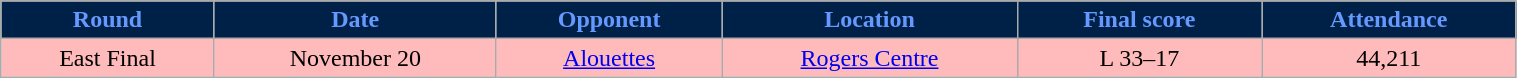<table class="wikitable" width="80%">
<tr align="center"  style="background:#002147;color:#6699FF;">
<td><strong>Round</strong></td>
<td><strong>Date</strong></td>
<td><strong>Opponent</strong></td>
<td><strong>Location</strong></td>
<td><strong>Final score</strong></td>
<td><strong>Attendance</strong></td>
</tr>
<tr align="center" bgcolor="#ffbbbb">
<td>East Final</td>
<td>November 20</td>
<td><a href='#'>Alouettes</a></td>
<td><a href='#'>Rogers Centre</a></td>
<td>L 33–17</td>
<td>44,211</td>
</tr>
</table>
